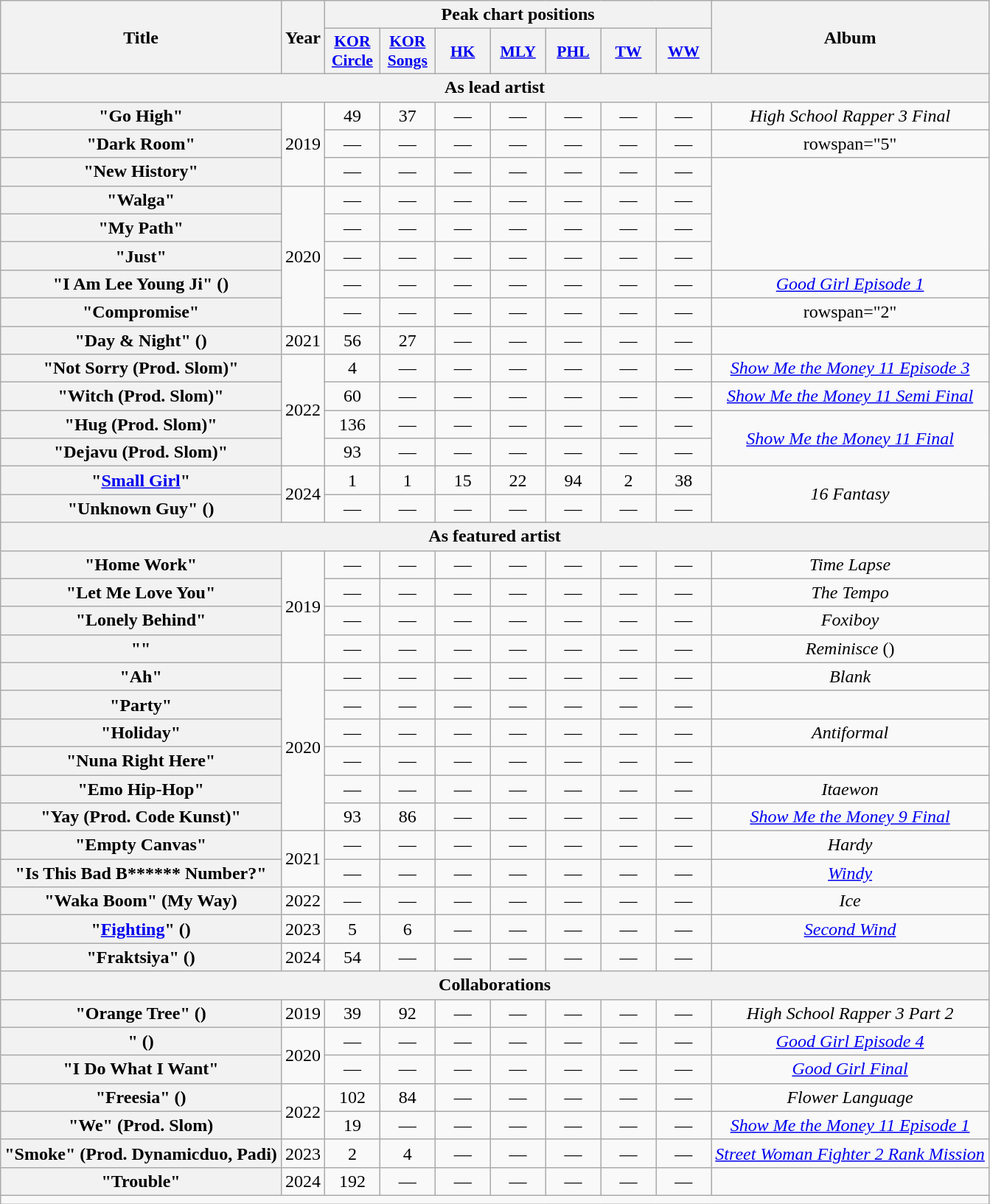<table class="wikitable plainrowheaders" style="text-align:center">
<tr>
<th scope="col" rowspan="2">Title</th>
<th scope="col" rowspan="2">Year</th>
<th scope="col" colspan="7">Peak chart positions</th>
<th scope="col" rowspan="2">Album</th>
</tr>
<tr>
<th scope="col" style="font-size:90%; width:3em"><a href='#'>KOR<br>Circle</a><br></th>
<th scope="col" style="font-size:90%; width:3em"><a href='#'>KOR<br>Songs</a><br></th>
<th scope="col" style="font-size:90%; width:3em"><a href='#'>HK</a><br></th>
<th scope="col" style="font-size:90%; width:3em"><a href='#'>MLY</a><br></th>
<th scope="col" style="font-size:90%; width:3em"><a href='#'>PHL</a><br></th>
<th scope="col" style="font-size:90%; width:3em"><a href='#'>TW</a><br></th>
<th scope="col" style="font-size:90%; width:3em"><a href='#'>WW</a><br></th>
</tr>
<tr>
<th scope="col" colspan="10">As lead artist</th>
</tr>
<tr>
<th scope="row">"Go High"<br></th>
<td rowspan="3">2019</td>
<td>49</td>
<td>37</td>
<td>—</td>
<td>—</td>
<td>—</td>
<td>—</td>
<td>—</td>
<td><em>High School Rapper 3 Final</em></td>
</tr>
<tr>
<th scope="row">"Dark Room"</th>
<td>—</td>
<td>—</td>
<td>—</td>
<td>—</td>
<td>—</td>
<td>—</td>
<td>—</td>
<td>rowspan="5" </td>
</tr>
<tr>
<th scope="row">"New History"<br></th>
<td>—</td>
<td>—</td>
<td>—</td>
<td>—</td>
<td>—</td>
<td>—</td>
<td>—</td>
</tr>
<tr>
<th scope="row">"Walga"</th>
<td rowspan="5">2020</td>
<td>—</td>
<td>—</td>
<td>—</td>
<td>—</td>
<td>—</td>
<td>—</td>
<td>—</td>
</tr>
<tr>
<th scope="row">"My Path"</th>
<td>—</td>
<td>—</td>
<td>—</td>
<td>—</td>
<td>—</td>
<td>—</td>
<td>—</td>
</tr>
<tr>
<th scope="row">"Just"</th>
<td>—</td>
<td>—</td>
<td>—</td>
<td>—</td>
<td>—</td>
<td>—</td>
<td>—</td>
</tr>
<tr>
<th scope="row">"I Am Lee Young Ji" ()</th>
<td>—</td>
<td>—</td>
<td>—</td>
<td>—</td>
<td>—</td>
<td>—</td>
<td>—</td>
<td><em><a href='#'>Good Girl Episode 1</a></em></td>
</tr>
<tr>
<th scope="row">"Compromise"</th>
<td>—</td>
<td>—</td>
<td>—</td>
<td>—</td>
<td>—</td>
<td>—</td>
<td>—</td>
<td>rowspan="2" </td>
</tr>
<tr>
<th scope="row">"Day & Night" ()<br></th>
<td>2021</td>
<td>56</td>
<td>27</td>
<td>—</td>
<td>—</td>
<td>—</td>
<td>—</td>
<td>—</td>
</tr>
<tr>
<th scope="row">"Not Sorry (Prod. Slom)"<br></th>
<td rowspan="4">2022</td>
<td>4</td>
<td>—</td>
<td>—</td>
<td>—</td>
<td>—</td>
<td>—</td>
<td>—</td>
<td><em><a href='#'>Show Me the Money 11 Episode 3</a></em></td>
</tr>
<tr>
<th scope="row">"Witch (Prod. Slom)"<br></th>
<td>60</td>
<td>—</td>
<td>—</td>
<td>—</td>
<td>—</td>
<td>—</td>
<td>—</td>
<td><em><a href='#'>Show Me the Money 11 Semi Final</a></em></td>
</tr>
<tr>
<th scope="row">"Hug (Prod. Slom)"<br></th>
<td>136</td>
<td>—</td>
<td>—</td>
<td>—</td>
<td>—</td>
<td>—</td>
<td>—</td>
<td rowspan="2"><em><a href='#'>Show Me the Money 11 Final</a></em></td>
</tr>
<tr>
<th scope="row">"Dejavu (Prod. Slom)"<br></th>
<td>93</td>
<td>—</td>
<td>—</td>
<td>—</td>
<td>—</td>
<td>—</td>
<td>—</td>
</tr>
<tr>
<th scope="row">"<a href='#'>Small Girl</a>"<br></th>
<td rowspan="2">2024</td>
<td>1</td>
<td>1</td>
<td>15</td>
<td>22</td>
<td>94</td>
<td>2</td>
<td>38</td>
<td rowspan="2"><em>16 Fantasy</em></td>
</tr>
<tr>
<th scope="row">"Unknown Guy" ()</th>
<td>—</td>
<td>—</td>
<td>—</td>
<td>—</td>
<td>—</td>
<td>—</td>
<td>—</td>
</tr>
<tr>
<th scope="col" colspan="10">As featured artist</th>
</tr>
<tr>
<th scope="row">"Home Work"<br></th>
<td rowspan="4">2019</td>
<td>—</td>
<td>—</td>
<td>—</td>
<td>—</td>
<td>—</td>
<td>—</td>
<td>—</td>
<td><em>Time Lapse</em></td>
</tr>
<tr>
<th scope="row">"Let Me Love You"<br></th>
<td>—</td>
<td>—</td>
<td>—</td>
<td>—</td>
<td>—</td>
<td>—</td>
<td>—</td>
<td><em>The Tempo</em></td>
</tr>
<tr>
<th scope="row">"Lonely Behind"<br></th>
<td>—</td>
<td>—</td>
<td>—</td>
<td>—</td>
<td>—</td>
<td>—</td>
<td>—</td>
<td><em>Foxiboy</em></td>
</tr>
<tr>
<th scope="row">""<br></th>
<td>—</td>
<td>—</td>
<td>—</td>
<td>—</td>
<td>—</td>
<td>—</td>
<td>—</td>
<td><em>Reminisce</em> ()</td>
</tr>
<tr>
<th scope="row">"Ah"<br></th>
<td rowspan="6">2020</td>
<td>—</td>
<td>—</td>
<td>—</td>
<td>—</td>
<td>—</td>
<td>—</td>
<td>—</td>
<td><em>Blank</em></td>
</tr>
<tr>
<th scope="row">"Party"<br></th>
<td>—</td>
<td>—</td>
<td>—</td>
<td>—</td>
<td>—</td>
<td>—</td>
<td>—</td>
<td></td>
</tr>
<tr>
<th scope="row">"Holiday"<br></th>
<td>—</td>
<td>—</td>
<td>—</td>
<td>—</td>
<td>—</td>
<td>—</td>
<td>—</td>
<td><em>Antiformal</em></td>
</tr>
<tr>
<th scope="row">"Nuna Right Here"<br></th>
<td>—</td>
<td>—</td>
<td>—</td>
<td>—</td>
<td>—</td>
<td>—</td>
<td>—</td>
<td></td>
</tr>
<tr>
<th scope="row">"Emo Hip-Hop"<br></th>
<td>—</td>
<td>—</td>
<td>—</td>
<td>—</td>
<td>—</td>
<td>—</td>
<td>—</td>
<td><em>Itaewon</em></td>
</tr>
<tr>
<th scope="row">"Yay (Prod. Code Kunst)"<br></th>
<td>93</td>
<td>86</td>
<td>—</td>
<td>—</td>
<td>—</td>
<td>—</td>
<td>—</td>
<td><em><a href='#'>Show Me the Money 9 Final</a></em></td>
</tr>
<tr>
<th scope="row">"Empty Canvas"<br></th>
<td rowspan="2">2021</td>
<td>—</td>
<td>—</td>
<td>—</td>
<td>—</td>
<td>—</td>
<td>—</td>
<td>—</td>
<td><em>Hardy</em></td>
</tr>
<tr>
<th scope="row">"Is This Bad B****** Number?"<br></th>
<td>—</td>
<td>—</td>
<td>—</td>
<td>—</td>
<td>—</td>
<td>—</td>
<td>—</td>
<td><em><a href='#'>Windy</a></em></td>
</tr>
<tr>
<th scope="row">"Waka Boom" (My Way) <br></th>
<td>2022</td>
<td>—</td>
<td>—</td>
<td>—</td>
<td>—</td>
<td>—</td>
<td>—</td>
<td>—</td>
<td><em>Ice</em></td>
</tr>
<tr>
<th scope="row">"<a href='#'>Fighting</a>" ()<br></th>
<td>2023</td>
<td>5</td>
<td>6</td>
<td>—</td>
<td>—</td>
<td>—</td>
<td>—</td>
<td>—</td>
<td><em><a href='#'>Second Wind</a></em></td>
</tr>
<tr>
<th scope="row">"Fraktsiya" ()<br></th>
<td>2024</td>
<td>54</td>
<td>—</td>
<td>—</td>
<td>—</td>
<td>—</td>
<td>—</td>
<td>—</td>
<td></td>
</tr>
<tr>
<th scope="col" colspan="10">Collaborations</th>
</tr>
<tr>
<th scope="row">"Orange Tree" ()<br></th>
<td>2019</td>
<td>39</td>
<td>92</td>
<td>—</td>
<td>—</td>
<td>—</td>
<td>—</td>
<td>—</td>
<td><em>High School Rapper 3 Part 2</em></td>
</tr>
<tr>
<th scope="row">" ()<br></th>
<td rowspan="2">2020</td>
<td>—</td>
<td>—</td>
<td>—</td>
<td>—</td>
<td>—</td>
<td>—</td>
<td>—</td>
<td><em><a href='#'>Good Girl Episode 4</a></em></td>
</tr>
<tr>
<th scope="row">"I Do What I Want"<br></th>
<td>—</td>
<td>—</td>
<td>—</td>
<td>—</td>
<td>—</td>
<td>—</td>
<td>—</td>
<td><em><a href='#'>Good Girl Final</a></em></td>
</tr>
<tr>
<th scope="row">"Freesia" ()<br></th>
<td rowspan="2">2022</td>
<td>102</td>
<td>84</td>
<td>—</td>
<td>—</td>
<td>—</td>
<td>—</td>
<td>—</td>
<td><em>Flower Language</em></td>
</tr>
<tr>
<th scope="row">"We" (Prod. Slom)<br></th>
<td>19</td>
<td>—</td>
<td>—</td>
<td>—</td>
<td>—</td>
<td>—</td>
<td>—</td>
<td><em><a href='#'>Show Me the Money 11 Episode 1</a></em></td>
</tr>
<tr>
<th scope="row">"Smoke" (Prod. Dynamicduo, Padi)<br></th>
<td>2023</td>
<td>2</td>
<td>4</td>
<td>—</td>
<td>—</td>
<td>—</td>
<td>—</td>
<td>—</td>
<td><em><a href='#'>Street Woman Fighter 2 Rank Mission</a></em></td>
</tr>
<tr>
<th scope="row">"Trouble" <br></th>
<td>2024</td>
<td>192</td>
<td>—</td>
<td>—</td>
<td>—</td>
<td>—</td>
<td>—</td>
<td>—</td>
<td></td>
</tr>
<tr>
<td colspan="10" style="text-align:center"></td>
</tr>
</table>
